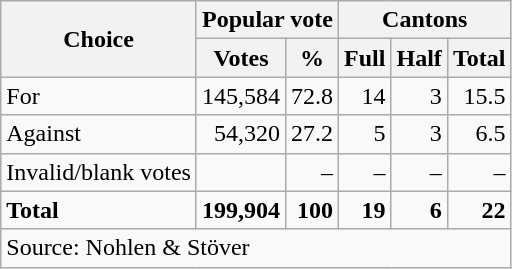<table class=wikitable style=text-align:right>
<tr>
<th rowspan=2>Choice</th>
<th colspan=2>Popular vote</th>
<th colspan=3>Cantons</th>
</tr>
<tr>
<th>Votes</th>
<th>%</th>
<th>Full</th>
<th>Half</th>
<th>Total</th>
</tr>
<tr>
<td align=left>For</td>
<td>145,584</td>
<td>72.8</td>
<td>14</td>
<td>3</td>
<td>15.5</td>
</tr>
<tr>
<td align=left>Against</td>
<td>54,320</td>
<td>27.2</td>
<td>5</td>
<td>3</td>
<td>6.5</td>
</tr>
<tr>
<td align=left>Invalid/blank votes</td>
<td></td>
<td>–</td>
<td>–</td>
<td>–</td>
<td>–</td>
</tr>
<tr>
<td align=left><strong>Total</strong></td>
<td><strong>199,904</strong></td>
<td><strong>100</strong></td>
<td><strong>19</strong></td>
<td><strong>6</strong></td>
<td><strong>22</strong></td>
</tr>
<tr>
<td align=left colspan=6>Source: Nohlen & Stöver</td>
</tr>
</table>
